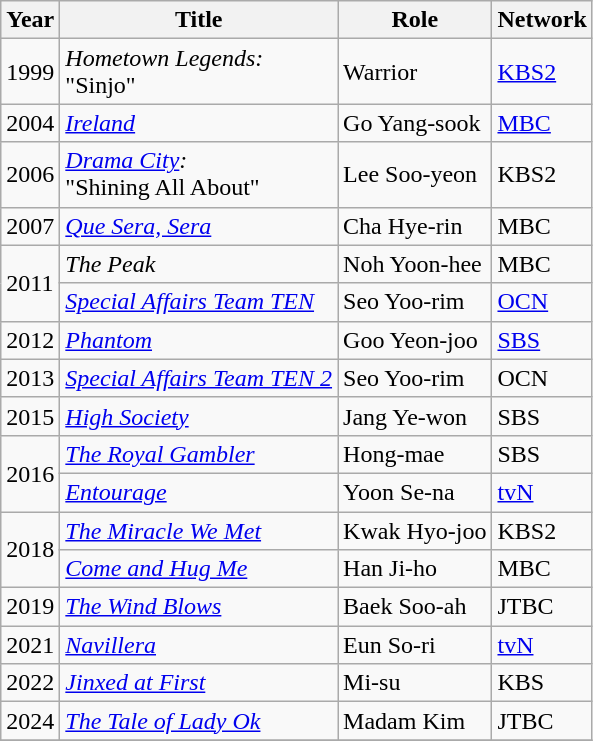<table class="wikitable">
<tr>
<th>Year</th>
<th>Title</th>
<th>Role</th>
<th>Network</th>
</tr>
<tr>
<td>1999</td>
<td><em>Hometown Legends:</em><br>"Sinjo"</td>
<td>Warrior</td>
<td><a href='#'>KBS2</a></td>
</tr>
<tr>
<td>2004</td>
<td><em><a href='#'>Ireland</a></em></td>
<td>Go Yang-sook</td>
<td><a href='#'>MBC</a></td>
</tr>
<tr>
<td>2006</td>
<td><em><a href='#'>Drama City</a>:</em><br>"Shining All About"</td>
<td>Lee Soo-yeon</td>
<td>KBS2</td>
</tr>
<tr>
<td>2007</td>
<td><em><a href='#'>Que Sera, Sera</a></em></td>
<td>Cha Hye-rin</td>
<td>MBC</td>
</tr>
<tr>
<td rowspan=2>2011</td>
<td><em>The Peak</em></td>
<td>Noh Yoon-hee</td>
<td>MBC</td>
</tr>
<tr>
<td><em><a href='#'>Special Affairs Team TEN</a></em></td>
<td>Seo Yoo-rim</td>
<td><a href='#'>OCN</a></td>
</tr>
<tr>
<td>2012</td>
<td><em><a href='#'>Phantom</a></em></td>
<td>Goo Yeon-joo</td>
<td><a href='#'>SBS</a></td>
</tr>
<tr>
<td>2013</td>
<td><em><a href='#'>Special Affairs Team TEN 2</a></em></td>
<td>Seo Yoo-rim</td>
<td>OCN</td>
</tr>
<tr>
<td>2015</td>
<td><em><a href='#'>High Society</a></em></td>
<td>Jang Ye-won</td>
<td>SBS</td>
</tr>
<tr>
<td rowspan=2>2016</td>
<td><em><a href='#'>The Royal Gambler</a></em></td>
<td>Hong-mae</td>
<td>SBS</td>
</tr>
<tr>
<td><em><a href='#'>Entourage</a></em></td>
<td>Yoon Se-na</td>
<td><a href='#'>tvN</a></td>
</tr>
<tr>
<td rowspan=2>2018</td>
<td><em><a href='#'>The Miracle We Met</a></em></td>
<td>Kwak Hyo-joo</td>
<td>KBS2</td>
</tr>
<tr>
<td><em><a href='#'>Come and Hug Me</a></em></td>
<td>Han Ji-ho</td>
<td>MBC</td>
</tr>
<tr>
<td>2019</td>
<td><em><a href='#'>The Wind Blows</a></em></td>
<td>Baek Soo-ah</td>
<td>JTBC</td>
</tr>
<tr>
<td>2021</td>
<td><em><a href='#'>Navillera</a></em></td>
<td>Eun So-ri</td>
<td><a href='#'>tvN</a></td>
</tr>
<tr>
<td>2022</td>
<td><em><a href='#'>Jinxed at First</a></em></td>
<td>Mi-su</td>
<td>KBS</td>
</tr>
<tr>
<td>2024</td>
<td><em><a href='#'>The Tale of Lady Ok</a></em></td>
<td>Madam Kim</td>
<td>JTBC</td>
</tr>
<tr>
</tr>
</table>
